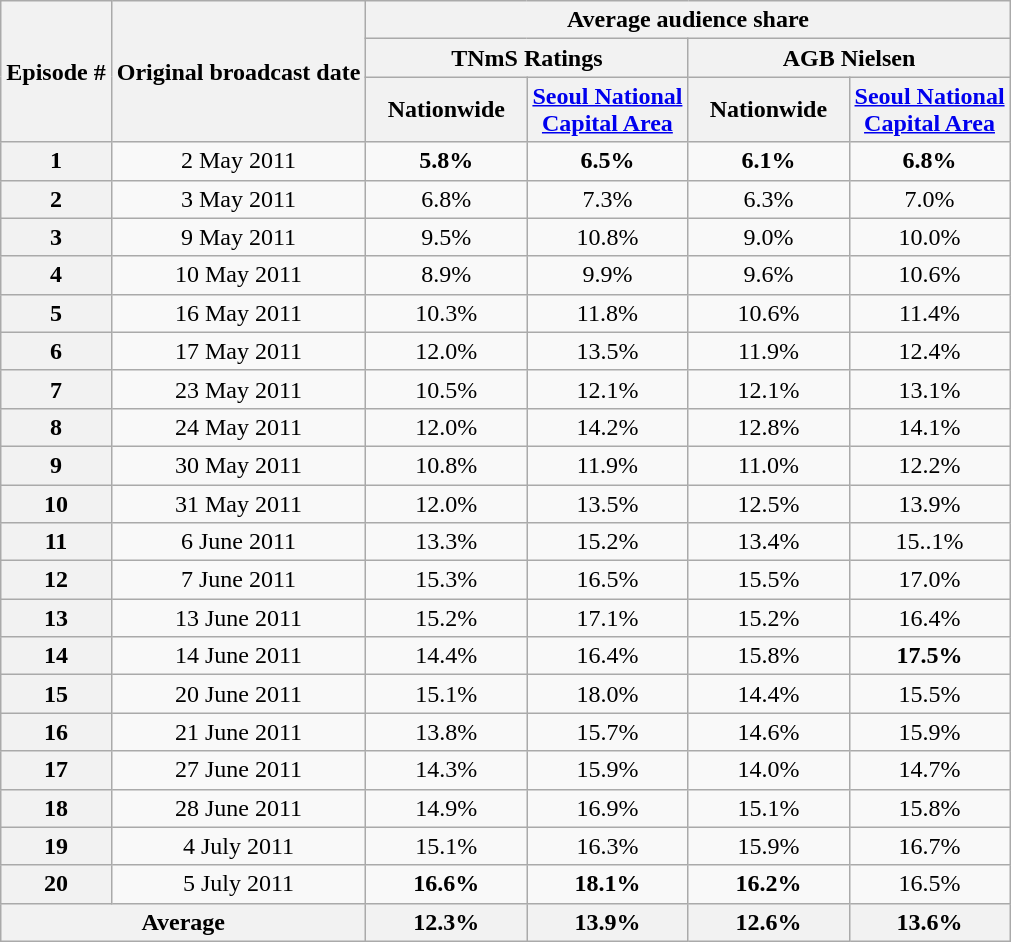<table class=wikitable style="text-align:center">
<tr>
<th rowspan="3">Episode #</th>
<th rowspan="3">Original broadcast date</th>
<th colspan="4">Average audience share</th>
</tr>
<tr>
<th colspan="2">TNmS Ratings</th>
<th colspan="2">AGB Nielsen</th>
</tr>
<tr>
<th width=100>Nationwide</th>
<th width=100><a href='#'>Seoul National Capital Area</a></th>
<th width=100>Nationwide</th>
<th width=100><a href='#'>Seoul National Capital Area</a></th>
</tr>
<tr>
<th>1</th>
<td>2 May 2011</td>
<td><span><strong>5.8%</strong></span></td>
<td><span><strong>6.5%</strong></span></td>
<td><span><strong>6.1%</strong></span></td>
<td><span><strong>6.8%</strong></span></td>
</tr>
<tr>
<th>2</th>
<td>3 May 2011</td>
<td>6.8%</td>
<td>7.3%</td>
<td>6.3%</td>
<td>7.0%</td>
</tr>
<tr>
<th>3</th>
<td>9 May 2011</td>
<td>9.5%</td>
<td>10.8%</td>
<td>9.0%</td>
<td>10.0%</td>
</tr>
<tr>
<th>4</th>
<td>10 May 2011</td>
<td>8.9%</td>
<td>9.9%</td>
<td>9.6%</td>
<td>10.6%</td>
</tr>
<tr>
<th>5</th>
<td>16 May 2011</td>
<td>10.3%</td>
<td>11.8%</td>
<td>10.6%</td>
<td>11.4%</td>
</tr>
<tr>
<th>6</th>
<td>17 May 2011</td>
<td>12.0%</td>
<td>13.5%</td>
<td>11.9%</td>
<td>12.4%</td>
</tr>
<tr>
<th>7</th>
<td>23 May 2011</td>
<td>10.5%</td>
<td>12.1%</td>
<td>12.1%</td>
<td>13.1%</td>
</tr>
<tr>
<th>8</th>
<td>24 May 2011</td>
<td>12.0%</td>
<td>14.2%</td>
<td>12.8%</td>
<td>14.1%</td>
</tr>
<tr>
<th>9</th>
<td>30 May 2011</td>
<td>10.8%</td>
<td>11.9%</td>
<td>11.0%</td>
<td>12.2%</td>
</tr>
<tr>
<th>10</th>
<td>31 May 2011</td>
<td>12.0%</td>
<td>13.5%</td>
<td>12.5%</td>
<td>13.9%</td>
</tr>
<tr>
<th>11</th>
<td>6 June 2011</td>
<td>13.3%</td>
<td>15.2%</td>
<td>13.4%</td>
<td>15..1%</td>
</tr>
<tr>
<th>12</th>
<td>7 June 2011</td>
<td>15.3%</td>
<td>16.5%</td>
<td>15.5%</td>
<td>17.0%</td>
</tr>
<tr>
<th>13</th>
<td>13 June 2011</td>
<td>15.2%</td>
<td>17.1%</td>
<td>15.2%</td>
<td>16.4%</td>
</tr>
<tr>
<th>14</th>
<td>14 June 2011</td>
<td>14.4%</td>
<td>16.4%</td>
<td>15.8%</td>
<td><span><strong>17.5%</strong></span></td>
</tr>
<tr>
<th>15</th>
<td>20 June 2011</td>
<td>15.1%</td>
<td>18.0%</td>
<td>14.4%</td>
<td>15.5%</td>
</tr>
<tr>
<th>16</th>
<td>21 June 2011</td>
<td>13.8%</td>
<td>15.7%</td>
<td>14.6%</td>
<td>15.9%</td>
</tr>
<tr>
<th>17</th>
<td>27 June 2011</td>
<td>14.3%</td>
<td>15.9%</td>
<td>14.0%</td>
<td>14.7%</td>
</tr>
<tr>
<th>18</th>
<td>28 June 2011</td>
<td>14.9%</td>
<td>16.9%</td>
<td>15.1%</td>
<td>15.8%</td>
</tr>
<tr>
<th>19</th>
<td>4 July 2011</td>
<td>15.1%</td>
<td>16.3%</td>
<td>15.9%</td>
<td>16.7%</td>
</tr>
<tr>
<th>20</th>
<td>5 July 2011</td>
<td><span><strong>16.6%</strong></span></td>
<td><span><strong>18.1%</strong></span></td>
<td><span><strong>16.2%</strong></span></td>
<td>16.5%</td>
</tr>
<tr>
<th colspan=2>Average</th>
<th>12.3%</th>
<th>13.9%</th>
<th>12.6%</th>
<th>13.6%</th>
</tr>
</table>
